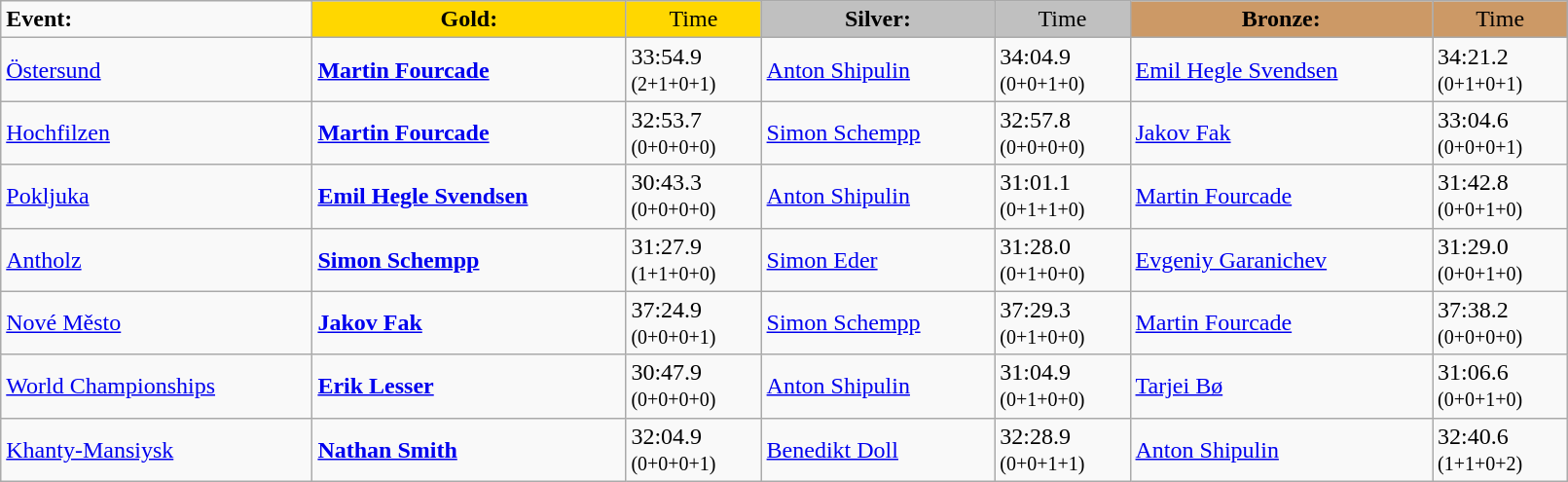<table class="wikitable" width=85%>
<tr>
<td><strong>Event:</strong></td>
<td style="text-align:center;background-color:gold;"><strong>Gold:</strong></td>
<td style="text-align:center;background-color:gold;">Time</td>
<td style="text-align:center;background-color:silver;"><strong>Silver:</strong></td>
<td style="text-align:center;background-color:silver;">Time</td>
<td style="text-align:center;background-color:#CC9966;"><strong>Bronze:</strong></td>
<td style="text-align:center;background-color:#CC9966;">Time</td>
</tr>
<tr>
<td><a href='#'>Östersund</a><br></td>
<td><strong><a href='#'>Martin Fourcade</a></strong><br><small></small></td>
<td>33:54.9<br><small>(2+1+0+1)</small></td>
<td><a href='#'>Anton Shipulin</a><br><small></small></td>
<td>34:04.9<br><small>(0+0+1+0)</small></td>
<td><a href='#'>Emil Hegle Svendsen</a><br><small></small></td>
<td>34:21.2<br><small>(0+1+0+1)</small></td>
</tr>
<tr>
<td><a href='#'>Hochfilzen</a><br></td>
<td><strong><a href='#'>Martin Fourcade</a></strong><br><small></small></td>
<td>32:53.7<br><small>(0+0+0+0)</small></td>
<td><a href='#'>Simon Schempp</a><br><small></small></td>
<td>32:57.8<br><small>(0+0+0+0)</small></td>
<td><a href='#'>Jakov Fak</a><br><small></small></td>
<td>33:04.6<br><small>(0+0+0+1)</small></td>
</tr>
<tr>
<td><a href='#'>Pokljuka</a><br></td>
<td><strong><a href='#'>Emil Hegle Svendsen</a></strong><br><small></small></td>
<td>30:43.3<br><small>(0+0+0+0)</small></td>
<td><a href='#'>Anton Shipulin</a><br><small></small></td>
<td>31:01.1<br><small>(0+1+1+0)</small></td>
<td><a href='#'>Martin Fourcade</a><br><small></small></td>
<td>31:42.8<br><small>(0+0+1+0)</small></td>
</tr>
<tr>
<td><a href='#'>Antholz</a><br></td>
<td><strong><a href='#'>Simon Schempp</a></strong><br><small></small></td>
<td>31:27.9<br><small>(1+1+0+0)</small></td>
<td><a href='#'>Simon Eder</a><br><small></small></td>
<td>31:28.0<br><small>(0+1+0+0)</small></td>
<td><a href='#'>Evgeniy Garanichev</a><br><small></small></td>
<td>31:29.0<br><small>(0+0+1+0)</small></td>
</tr>
<tr>
<td><a href='#'>Nové Město</a><br></td>
<td><strong><a href='#'>Jakov Fak</a></strong><br><small></small></td>
<td>37:24.9<br><small>(0+0+0+1)</small></td>
<td><a href='#'>Simon Schempp</a><br><small></small></td>
<td>37:29.3<br><small>(0+1+0+0)</small></td>
<td><a href='#'>Martin Fourcade</a><br><small></small></td>
<td>37:38.2<br><small>(0+0+0+0)</small></td>
</tr>
<tr>
<td><a href='#'>World Championships</a><br></td>
<td><strong><a href='#'>Erik Lesser</a></strong><br><small></small></td>
<td>30:47.9<br><small>(0+0+0+0)</small></td>
<td><a href='#'>Anton Shipulin</a><br><small></small></td>
<td>31:04.9<br><small>(0+1+0+0)</small></td>
<td><a href='#'>Tarjei Bø</a><br><small></small></td>
<td>31:06.6<br><small>(0+0+1+0)</small></td>
</tr>
<tr>
<td><a href='#'>Khanty-Mansiysk</a><br></td>
<td><strong><a href='#'>Nathan Smith</a></strong><br><small></small></td>
<td>32:04.9	<br><small>(0+0+0+1)</small></td>
<td><a href='#'>Benedikt Doll</a><br><small></small></td>
<td>32:28.9<br><small>(0+0+1+1)</small></td>
<td><a href='#'>Anton Shipulin</a><br><small></small></td>
<td>32:40.6<br><small>(1+1+0+2)</small></td>
</tr>
</table>
